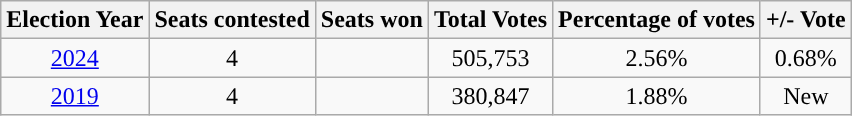<table class="wikitable" style="text-align:center">
<tr>
<th Style="background-color:">Election Year</th>
<th Style="background-color:">Seats contested</th>
<th Style="background-color:">Seats won</th>
<th Style="background-color:">Total Votes</th>
<th Style="background-color:">Percentage of votes</th>
<th Style="background-color:">+/- Vote</th>
</tr>
<tr>
<td><a href='#'>2024</a></td>
<td>4</td>
<td></td>
<td>505,753</td>
<td>2.56%</td>
<td> 0.68%</td>
</tr>
<tr>
<td><a href='#'>2019</a></td>
<td>4</td>
<td></td>
<td>380,847</td>
<td>1.88%</td>
<td>New</td>
</tr>
</table>
